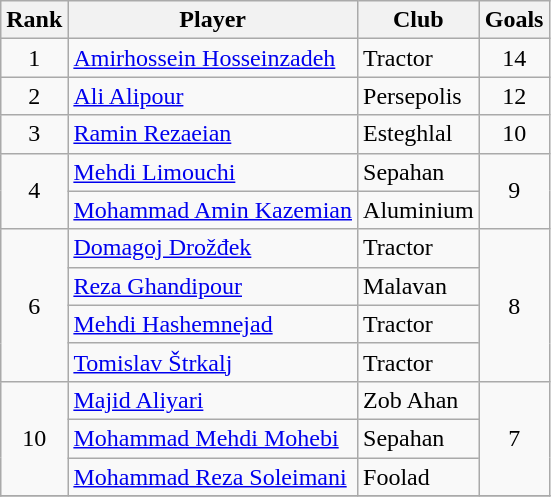<table class="wikitable" style="text-align:center">
<tr>
<th>Rank</th>
<th>Player</th>
<th>Club</th>
<th>Goals</th>
</tr>
<tr>
<td rowspan="1">1</td>
<td align="left"> <a href='#'>Amirhossein Hosseinzadeh</a></td>
<td align="left">Tractor</td>
<td rowspan="1">14</td>
</tr>
<tr>
<td rowspan="1">2</td>
<td align="left"> <a href='#'>Ali Alipour</a></td>
<td align="left">Persepolis</td>
<td rowspan="1">12</td>
</tr>
<tr>
<td rowspan="1">3</td>
<td align="left"> <a href='#'>Ramin Rezaeian</a></td>
<td align="left">Esteghlal</td>
<td rowspan="1">10</td>
</tr>
<tr>
<td rowspan="2">4</td>
<td align="left"> <a href='#'>Mehdi Limouchi</a></td>
<td align="left">Sepahan</td>
<td rowspan="2">9</td>
</tr>
<tr>
<td align="left"> <a href='#'>Mohammad Amin Kazemian</a></td>
<td align="left">Aluminium</td>
</tr>
<tr>
<td rowspan="4">6</td>
<td align="left"> <a href='#'>Domagoj Drožđek</a></td>
<td align="left">Tractor</td>
<td rowspan="4">8</td>
</tr>
<tr>
<td align="left"> <a href='#'>Reza Ghandipour</a></td>
<td align="left">Malavan</td>
</tr>
<tr>
<td align="left"> <a href='#'>Mehdi Hashemnejad</a></td>
<td align="left">Tractor</td>
</tr>
<tr>
<td align="left"> <a href='#'>Tomislav Štrkalj</a></td>
<td align="left">Tractor</td>
</tr>
<tr>
<td rowspan="3">10</td>
<td align="left"> <a href='#'>Majid Aliyari</a></td>
<td align="left">Zob Ahan</td>
<td rowspan="3">7</td>
</tr>
<tr>
<td align="left"> <a href='#'>Mohammad Mehdi Mohebi</a></td>
<td align="left">Sepahan</td>
</tr>
<tr>
<td align="left"> <a href='#'>Mohammad Reza Soleimani</a></td>
<td align="left">Foolad</td>
</tr>
<tr>
</tr>
</table>
